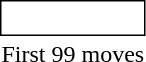<table style="display:inline; display:inline-table;">
<tr>
<td style="border: solid thin; padding: 2px;"><br></td>
</tr>
<tr>
<td style="text-align:center">First 99 moves</td>
</tr>
</table>
